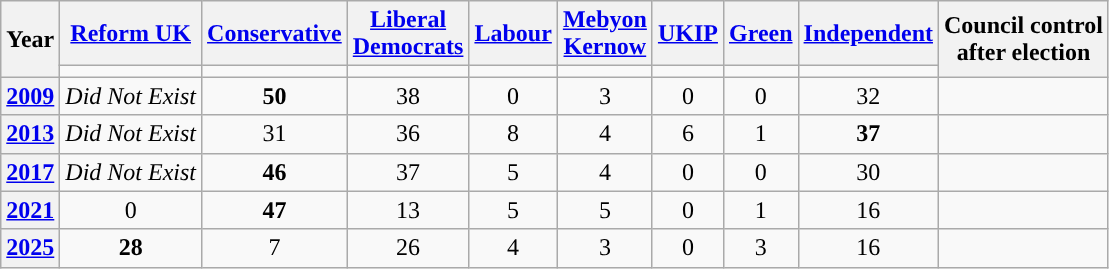<table class="wikitable plainrowheaders" style="text-align:center">
<tr>
<th scope="col" rowspan="2">Year</th>
<th scope="col"><a href='#'>Reform UK</a></th>
<th scope="col"><a href='#'>Conservative</a></th>
<th scope="col" style="width:1px"><a href='#'>Liberal Democrats</a></th>
<th scope="col"><a href='#'>Labour</a></th>
<th scope="col" style="width:1px"><a href='#'>Mebyon Kernow</a></th>
<th scope="col"><a href='#'>UKIP</a></th>
<th scope="col"><a href='#'>Green</a></th>
<th scope="col"><a href='#'>Independent</a></th>
<th scope="col" rowspan="2" colspan="2">Council control<br>after election</th>
</tr>
<tr>
<td style="background:"></td>
<td style="background:"></td>
<td style="background:"></td>
<td style="background:"></td>
<td style="background:"></td>
<td style="background:"></td>
<td style="background:"></td>
<td style="background:"></td>
</tr>
<tr>
<th scope="row"><a href='#'>2009</a></th>
<td><em>Did Not Exist</em></td>
<td><strong>50</strong></td>
<td>38</td>
<td>0</td>
<td>3</td>
<td>0</td>
<td>0</td>
<td>32</td>
<td></td>
</tr>
<tr>
<th scope="row"><a href='#'>2013</a></th>
<td><em>Did Not Exist</em></td>
<td>31</td>
<td>36</td>
<td>8</td>
<td>4</td>
<td>6</td>
<td>1</td>
<td><strong>37</strong></td>
<td></td>
</tr>
<tr>
<th scope="row"><a href='#'>2017</a></th>
<td><em>Did Not Exist</em></td>
<td><strong>46</strong></td>
<td>37</td>
<td>5</td>
<td>4</td>
<td>0</td>
<td>0</td>
<td>30</td>
<td></td>
</tr>
<tr>
<th scope="row"><a href='#'>2021</a></th>
<td>0</td>
<td><strong>47</strong></td>
<td>13</td>
<td>5</td>
<td>5</td>
<td>0</td>
<td>1</td>
<td>16</td>
<td></td>
</tr>
<tr>
<th scope="row"><a href='#'>2025</a></th>
<td><strong>28</strong></td>
<td>7</td>
<td>26</td>
<td>4</td>
<td>3</td>
<td>0</td>
<td>3</td>
<td>16</td>
<td></td>
</tr>
</table>
